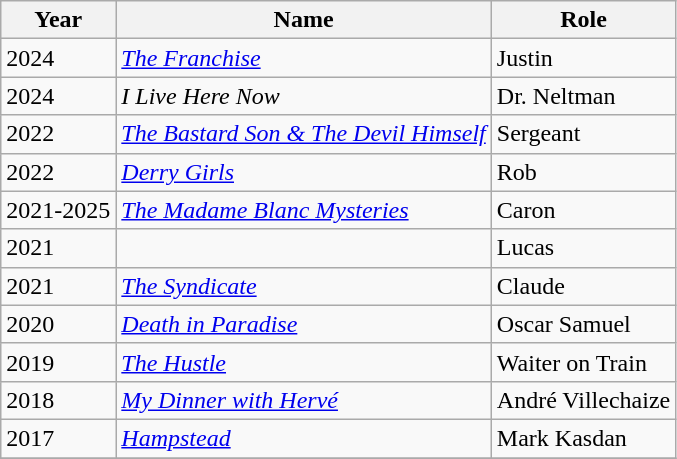<table class="wikitable sortable">
<tr>
<th>Year</th>
<th>Name</th>
<th>Role</th>
</tr>
<tr>
<td>2024</td>
<td><em><a href='#'>The Franchise</a></em></td>
<td>Justin</td>
</tr>
<tr>
<td>2024</td>
<td><em>I Live Here Now</em></td>
<td>Dr. Neltman</td>
</tr>
<tr>
<td>2022</td>
<td><em><a href='#'>The Bastard Son & The Devil Himself</a></em></td>
<td>Sergeant</td>
</tr>
<tr>
<td>2022</td>
<td><em><a href='#'>Derry Girls</a></em></td>
<td>Rob</td>
</tr>
<tr>
<td>2021-2025</td>
<td><em><a href='#'>The Madame Blanc Mysteries</a></em></td>
<td>Caron</td>
</tr>
<tr>
<td>2021</td>
<td><em></em></td>
<td>Lucas</td>
</tr>
<tr>
<td>2021</td>
<td><em><a href='#'>The Syndicate</a></em></td>
<td>Claude</td>
</tr>
<tr>
<td>2020</td>
<td><em><a href='#'>Death in Paradise</a></em></td>
<td>Oscar Samuel</td>
</tr>
<tr>
<td>2019</td>
<td><em><a href='#'>The Hustle</a></em></td>
<td>Waiter on Train</td>
</tr>
<tr>
<td>2018</td>
<td><em><a href='#'>My Dinner with Hervé</a></em></td>
<td>André Villechaize</td>
</tr>
<tr>
<td>2017</td>
<td><em><a href='#'>Hampstead</a></em></td>
<td>Mark Kasdan</td>
</tr>
<tr>
</tr>
</table>
